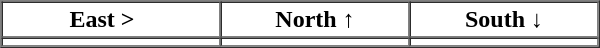<table border="1" cellpadding="2" cellspacing="0">
<tr>
<th>East >   </th>
<th>North ↑</th>
<th>South ↓</th>
</tr>
<tr>
<td align="center" width="140pt"></td>
<td align="center" width="120pt"></td>
<td align="center" width="120pt"></td>
</tr>
<tr>
</tr>
</table>
